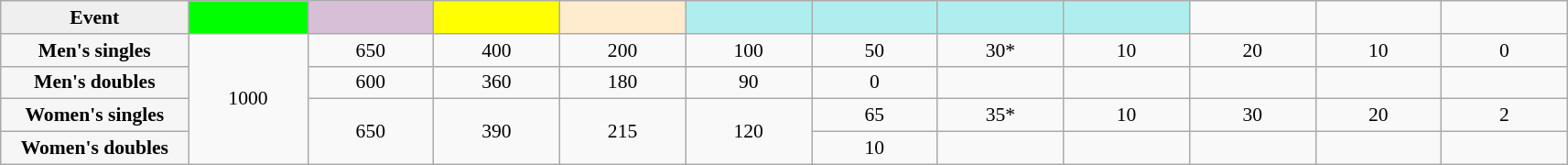<table class="wikitable nowrap" style=font-size:90%;text-align:center>
<tr>
<td style="width:130px; background:#efefef;"><strong>Event</strong></td>
<td style="width:80px; background:lime;"></td>
<td style="width:85px; background:thistle;"></td>
<td style="width:85px; background:#ff0;"></td>
<td style="width:85px; background:#ffebcd;"></td>
<td style="width:85px; background:#afeeee;"></td>
<td style="width:85px; background:#afeeee;"></td>
<td style="width:85px; background:#afeeee;"></td>
<td style="width:85px; background:#afeeee;"></td>
<td width=85></td>
<td width=85></td>
<td width=85></td>
</tr>
<tr>
<th style="background:#f6f6f6;">Men's singles</th>
<td rowspan=4>1000</td>
<td>650</td>
<td>400</td>
<td>200</td>
<td>100</td>
<td>50</td>
<td>30*</td>
<td>10</td>
<td>20</td>
<td>10</td>
<td>0</td>
</tr>
<tr>
<th style="background:#f6f6f6;">Men's doubles</th>
<td>600</td>
<td>360</td>
<td>180</td>
<td>90</td>
<td>0</td>
<td></td>
<td></td>
<td></td>
<td></td>
<td></td>
</tr>
<tr>
<th style="background:#f6f6f6;">Women's singles</th>
<td rowspan=2>650</td>
<td rowspan=2>390</td>
<td rowspan=2>215</td>
<td rowspan=2>120</td>
<td>65</td>
<td>35*</td>
<td>10</td>
<td>30</td>
<td>20</td>
<td>2</td>
</tr>
<tr>
<th style="background:#f6f6f6;">Women's doubles</th>
<td>10</td>
<td></td>
<td></td>
<td></td>
<td></td>
<td></td>
</tr>
</table>
